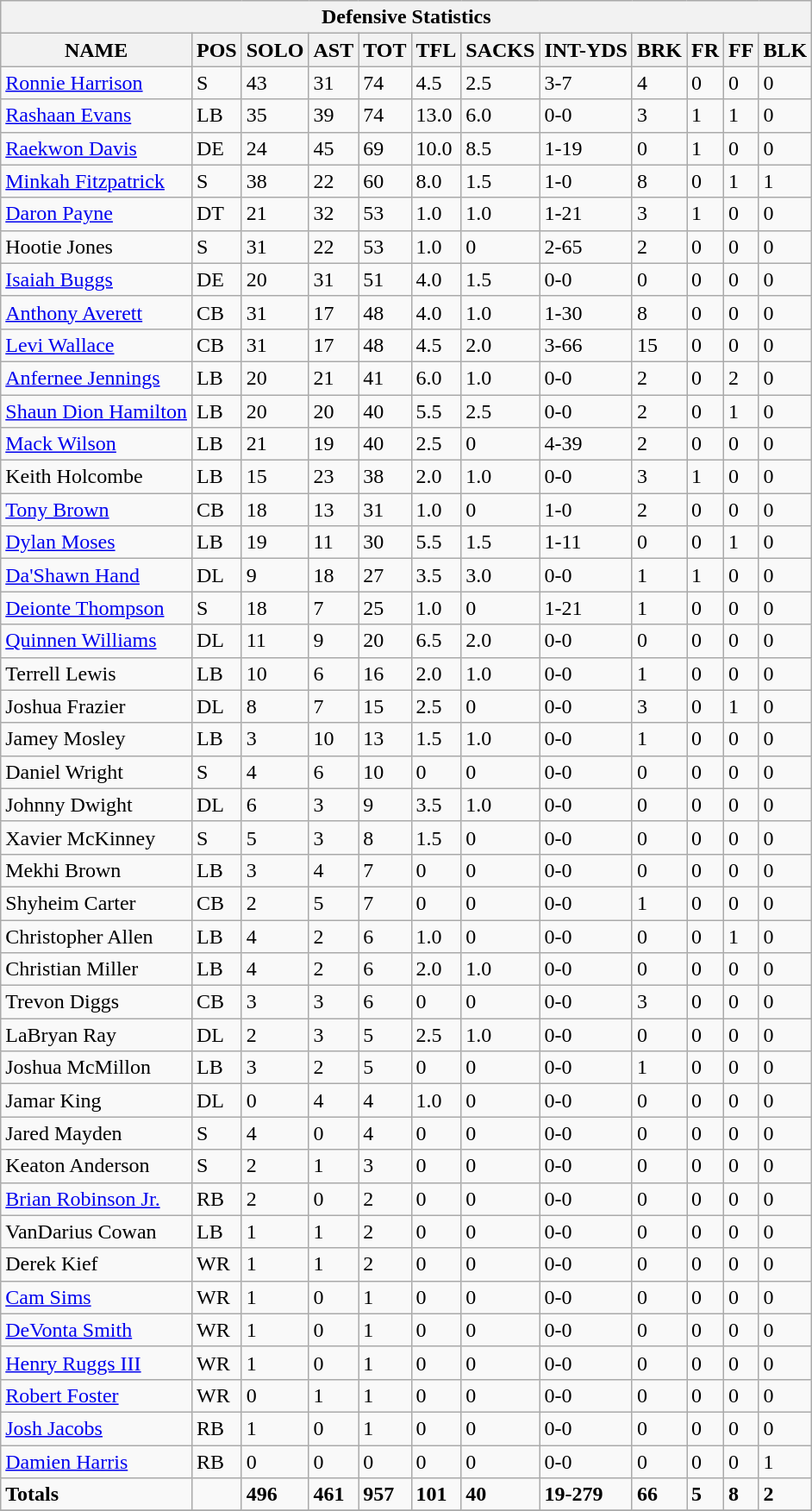<table class="wikitable sortable collapsible collapsed">
<tr>
<th colspan="16">Defensive Statistics</th>
</tr>
<tr>
<th>NAME</th>
<th>POS</th>
<th>SOLO</th>
<th>AST</th>
<th>TOT</th>
<th>TFL</th>
<th>SACKS</th>
<th>INT-YDS</th>
<th>BRK</th>
<th>FR</th>
<th>FF</th>
<th>BLK</th>
</tr>
<tr>
<td><a href='#'>Ronnie Harrison</a></td>
<td>S</td>
<td>43</td>
<td>31</td>
<td>74</td>
<td>4.5</td>
<td>2.5</td>
<td>3-7</td>
<td>4</td>
<td>0</td>
<td>0</td>
<td>0</td>
</tr>
<tr>
<td><a href='#'>Rashaan Evans</a></td>
<td>LB</td>
<td>35</td>
<td>39</td>
<td>74</td>
<td>13.0</td>
<td>6.0</td>
<td>0-0</td>
<td>3</td>
<td>1</td>
<td>1</td>
<td>0</td>
</tr>
<tr>
<td><a href='#'>Raekwon Davis</a></td>
<td>DE</td>
<td>24</td>
<td>45</td>
<td>69</td>
<td>10.0</td>
<td>8.5</td>
<td>1-19</td>
<td>0</td>
<td>1</td>
<td>0</td>
<td>0</td>
</tr>
<tr>
<td><a href='#'>Minkah Fitzpatrick</a></td>
<td>S</td>
<td>38</td>
<td>22</td>
<td>60</td>
<td>8.0</td>
<td>1.5</td>
<td>1-0</td>
<td>8</td>
<td>0</td>
<td>1</td>
<td>1</td>
</tr>
<tr>
<td><a href='#'>Daron Payne</a></td>
<td>DT</td>
<td>21</td>
<td>32</td>
<td>53</td>
<td>1.0</td>
<td>1.0</td>
<td>1-21</td>
<td>3</td>
<td>1</td>
<td>0</td>
<td>0</td>
</tr>
<tr>
<td>Hootie Jones</td>
<td>S</td>
<td>31</td>
<td>22</td>
<td>53</td>
<td>1.0</td>
<td>0</td>
<td>2-65</td>
<td>2</td>
<td>0</td>
<td>0</td>
<td>0</td>
</tr>
<tr>
<td><a href='#'>Isaiah Buggs</a></td>
<td>DE</td>
<td>20</td>
<td>31</td>
<td>51</td>
<td>4.0</td>
<td>1.5</td>
<td>0-0</td>
<td>0</td>
<td>0</td>
<td>0</td>
<td>0</td>
</tr>
<tr>
<td><a href='#'>Anthony Averett</a></td>
<td>CB</td>
<td>31</td>
<td>17</td>
<td>48</td>
<td>4.0</td>
<td>1.0</td>
<td>1-30</td>
<td>8</td>
<td>0</td>
<td>0</td>
<td>0</td>
</tr>
<tr>
<td><a href='#'>Levi Wallace</a></td>
<td>CB</td>
<td>31</td>
<td>17</td>
<td>48</td>
<td>4.5</td>
<td>2.0</td>
<td>3-66</td>
<td>15</td>
<td>0</td>
<td>0</td>
<td>0</td>
</tr>
<tr>
<td><a href='#'>Anfernee Jennings</a></td>
<td>LB</td>
<td>20</td>
<td>21</td>
<td>41</td>
<td>6.0</td>
<td>1.0</td>
<td>0-0</td>
<td>2</td>
<td>0</td>
<td>2</td>
<td>0</td>
</tr>
<tr>
<td><a href='#'>Shaun Dion Hamilton</a></td>
<td>LB</td>
<td>20</td>
<td>20</td>
<td>40</td>
<td>5.5</td>
<td>2.5</td>
<td>0-0</td>
<td>2</td>
<td>0</td>
<td>1</td>
<td>0</td>
</tr>
<tr>
<td><a href='#'>Mack Wilson</a></td>
<td>LB</td>
<td>21</td>
<td>19</td>
<td>40</td>
<td>2.5</td>
<td>0</td>
<td>4-39</td>
<td>2</td>
<td>0</td>
<td>0</td>
<td>0</td>
</tr>
<tr>
<td>Keith Holcombe</td>
<td>LB</td>
<td>15</td>
<td>23</td>
<td>38</td>
<td>2.0</td>
<td>1.0</td>
<td>0-0</td>
<td>3</td>
<td>1</td>
<td>0</td>
<td>0</td>
</tr>
<tr>
<td><a href='#'>Tony Brown</a></td>
<td>CB</td>
<td>18</td>
<td>13</td>
<td>31</td>
<td>1.0</td>
<td>0</td>
<td>1-0</td>
<td>2</td>
<td>0</td>
<td>0</td>
<td>0</td>
</tr>
<tr>
<td><a href='#'>Dylan Moses</a></td>
<td>LB</td>
<td>19</td>
<td>11</td>
<td>30</td>
<td>5.5</td>
<td>1.5</td>
<td>1-11</td>
<td>0</td>
<td>0</td>
<td>1</td>
<td>0</td>
</tr>
<tr>
<td><a href='#'>Da'Shawn Hand</a></td>
<td>DL</td>
<td>9</td>
<td>18</td>
<td>27</td>
<td>3.5</td>
<td>3.0</td>
<td>0-0</td>
<td>1</td>
<td>1</td>
<td>0</td>
<td>0</td>
</tr>
<tr>
<td><a href='#'>Deionte Thompson</a></td>
<td>S</td>
<td>18</td>
<td>7</td>
<td>25</td>
<td>1.0</td>
<td>0</td>
<td>1-21</td>
<td>1</td>
<td>0</td>
<td>0</td>
<td>0</td>
</tr>
<tr>
<td><a href='#'>Quinnen Williams</a></td>
<td>DL</td>
<td>11</td>
<td>9</td>
<td>20</td>
<td>6.5</td>
<td>2.0</td>
<td>0-0</td>
<td>0</td>
<td>0</td>
<td>0</td>
<td>0</td>
</tr>
<tr>
<td>Terrell Lewis</td>
<td>LB</td>
<td>10</td>
<td>6</td>
<td>16</td>
<td>2.0</td>
<td>1.0</td>
<td>0-0</td>
<td>1</td>
<td>0</td>
<td>0</td>
<td>0</td>
</tr>
<tr>
<td>Joshua Frazier</td>
<td>DL</td>
<td>8</td>
<td>7</td>
<td>15</td>
<td>2.5</td>
<td>0</td>
<td>0-0</td>
<td>3</td>
<td>0</td>
<td>1</td>
<td>0</td>
</tr>
<tr>
<td>Jamey Mosley</td>
<td>LB</td>
<td>3</td>
<td>10</td>
<td>13</td>
<td>1.5</td>
<td>1.0</td>
<td>0-0</td>
<td>1</td>
<td>0</td>
<td>0</td>
<td>0</td>
</tr>
<tr>
<td>Daniel Wright</td>
<td>S</td>
<td>4</td>
<td>6</td>
<td>10</td>
<td>0</td>
<td>0</td>
<td>0-0</td>
<td>0</td>
<td>0</td>
<td>0</td>
<td>0</td>
</tr>
<tr>
<td>Johnny Dwight</td>
<td>DL</td>
<td>6</td>
<td>3</td>
<td>9</td>
<td>3.5</td>
<td>1.0</td>
<td>0-0</td>
<td>0</td>
<td>0</td>
<td>0</td>
<td>0</td>
</tr>
<tr>
<td>Xavier McKinney</td>
<td>S</td>
<td>5</td>
<td>3</td>
<td>8</td>
<td>1.5</td>
<td>0</td>
<td>0-0</td>
<td>0</td>
<td>0</td>
<td>0</td>
<td>0</td>
</tr>
<tr>
<td>Mekhi Brown</td>
<td>LB</td>
<td>3</td>
<td>4</td>
<td>7</td>
<td>0</td>
<td>0</td>
<td>0-0</td>
<td>0</td>
<td>0</td>
<td>0</td>
<td>0</td>
</tr>
<tr>
<td>Shyheim Carter</td>
<td>CB</td>
<td>2</td>
<td>5</td>
<td>7</td>
<td>0</td>
<td>0</td>
<td>0-0</td>
<td>1</td>
<td>0</td>
<td>0</td>
<td>0</td>
</tr>
<tr>
<td>Christopher Allen</td>
<td>LB</td>
<td>4</td>
<td>2</td>
<td>6</td>
<td>1.0</td>
<td>0</td>
<td>0-0</td>
<td>0</td>
<td>0</td>
<td>1</td>
<td>0</td>
</tr>
<tr>
<td>Christian Miller</td>
<td>LB</td>
<td>4</td>
<td>2</td>
<td>6</td>
<td>2.0</td>
<td>1.0</td>
<td>0-0</td>
<td>0</td>
<td>0</td>
<td>0</td>
<td>0</td>
</tr>
<tr>
<td>Trevon Diggs</td>
<td>CB</td>
<td>3</td>
<td>3</td>
<td>6</td>
<td>0</td>
<td>0</td>
<td>0-0</td>
<td>3</td>
<td>0</td>
<td>0</td>
<td>0</td>
</tr>
<tr>
<td>LaBryan Ray</td>
<td>DL</td>
<td>2</td>
<td>3</td>
<td>5</td>
<td>2.5</td>
<td>1.0</td>
<td>0-0</td>
<td>0</td>
<td>0</td>
<td>0</td>
<td>0</td>
</tr>
<tr>
<td>Joshua McMillon</td>
<td>LB</td>
<td>3</td>
<td>2</td>
<td>5</td>
<td>0</td>
<td>0</td>
<td>0-0</td>
<td>1</td>
<td>0</td>
<td>0</td>
<td>0</td>
</tr>
<tr>
<td>Jamar King</td>
<td>DL</td>
<td>0</td>
<td>4</td>
<td>4</td>
<td>1.0</td>
<td>0</td>
<td>0-0</td>
<td>0</td>
<td>0</td>
<td>0</td>
<td>0</td>
</tr>
<tr>
<td>Jared Mayden</td>
<td>S</td>
<td>4</td>
<td>0</td>
<td>4</td>
<td>0</td>
<td>0</td>
<td>0-0</td>
<td>0</td>
<td>0</td>
<td>0</td>
<td>0</td>
</tr>
<tr>
<td>Keaton Anderson</td>
<td>S</td>
<td>2</td>
<td>1</td>
<td>3</td>
<td>0</td>
<td>0</td>
<td>0-0</td>
<td>0</td>
<td>0</td>
<td>0</td>
<td>0</td>
</tr>
<tr>
<td><a href='#'>Brian Robinson Jr.</a></td>
<td>RB</td>
<td>2</td>
<td>0</td>
<td>2</td>
<td>0</td>
<td>0</td>
<td>0-0</td>
<td>0</td>
<td>0</td>
<td>0</td>
<td>0</td>
</tr>
<tr>
<td>VanDarius Cowan</td>
<td>LB</td>
<td>1</td>
<td>1</td>
<td>2</td>
<td>0</td>
<td>0</td>
<td>0-0</td>
<td>0</td>
<td>0</td>
<td>0</td>
<td>0</td>
</tr>
<tr>
<td>Derek Kief</td>
<td>WR</td>
<td>1</td>
<td>1</td>
<td>2</td>
<td>0</td>
<td>0</td>
<td>0-0</td>
<td>0</td>
<td>0</td>
<td>0</td>
<td>0</td>
</tr>
<tr>
<td><a href='#'>Cam Sims</a></td>
<td>WR</td>
<td>1</td>
<td>0</td>
<td>1</td>
<td>0</td>
<td>0</td>
<td>0-0</td>
<td>0</td>
<td>0</td>
<td>0</td>
<td>0</td>
</tr>
<tr>
<td><a href='#'>DeVonta Smith</a></td>
<td>WR</td>
<td>1</td>
<td>0</td>
<td>1</td>
<td>0</td>
<td>0</td>
<td>0-0</td>
<td>0</td>
<td>0</td>
<td>0</td>
<td>0</td>
</tr>
<tr>
<td><a href='#'>Henry Ruggs III</a></td>
<td>WR</td>
<td>1</td>
<td>0</td>
<td>1</td>
<td>0</td>
<td>0</td>
<td>0-0</td>
<td>0</td>
<td>0</td>
<td>0</td>
<td>0</td>
</tr>
<tr>
<td><a href='#'>Robert Foster</a></td>
<td>WR</td>
<td>0</td>
<td>1</td>
<td>1</td>
<td>0</td>
<td>0</td>
<td>0-0</td>
<td>0</td>
<td>0</td>
<td>0</td>
<td>0</td>
</tr>
<tr>
<td><a href='#'>Josh Jacobs</a></td>
<td>RB</td>
<td>1</td>
<td>0</td>
<td>1</td>
<td>0</td>
<td>0</td>
<td>0-0</td>
<td>0</td>
<td>0</td>
<td>0</td>
<td>0</td>
</tr>
<tr>
<td><a href='#'>Damien Harris</a></td>
<td>RB</td>
<td>0</td>
<td>0</td>
<td>0</td>
<td>0</td>
<td>0</td>
<td>0-0</td>
<td>0</td>
<td>0</td>
<td>0</td>
<td>1</td>
</tr>
<tr>
<td><strong>Totals</strong></td>
<td></td>
<td><strong>496</strong></td>
<td><strong>461</strong></td>
<td><strong>957</strong></td>
<td><strong>101</strong></td>
<td><strong>40</strong></td>
<td><strong>19-279</strong></td>
<td><strong>66</strong></td>
<td><strong>5</strong></td>
<td><strong>8</strong></td>
<td><strong>2</strong></td>
</tr>
<tr>
</tr>
</table>
